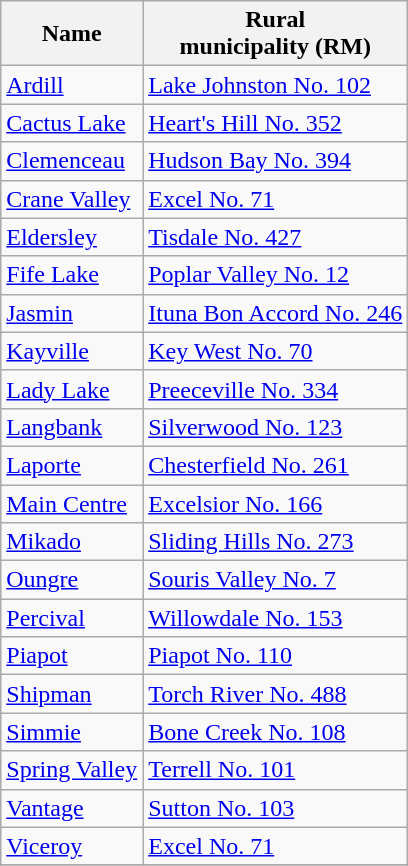<table class="wikitable sortable">
<tr>
<th>Name</th>
<th>Rural<br>municipality (RM)</th>
</tr>
<tr>
<td><a href='#'>Ardill</a></td>
<td><a href='#'>Lake Johnston No. 102</a></td>
</tr>
<tr>
<td><a href='#'>Cactus Lake</a></td>
<td><a href='#'>Heart's Hill No. 352</a></td>
</tr>
<tr>
<td><a href='#'>Clemenceau</a></td>
<td><a href='#'>Hudson Bay No. 394</a></td>
</tr>
<tr>
<td><a href='#'>Crane Valley</a></td>
<td><a href='#'>Excel No. 71</a></td>
</tr>
<tr>
<td><a href='#'>Eldersley</a></td>
<td><a href='#'>Tisdale No. 427</a></td>
</tr>
<tr>
<td><a href='#'>Fife Lake</a></td>
<td><a href='#'>Poplar Valley No. 12</a></td>
</tr>
<tr>
<td><a href='#'>Jasmin</a></td>
<td><a href='#'>Ituna Bon Accord No. 246</a></td>
</tr>
<tr>
<td><a href='#'>Kayville</a></td>
<td><a href='#'>Key West No. 70</a></td>
</tr>
<tr>
<td><a href='#'>Lady Lake</a></td>
<td><a href='#'>Preeceville No. 334</a></td>
</tr>
<tr>
<td><a href='#'>Langbank</a></td>
<td><a href='#'>Silverwood No. 123</a></td>
</tr>
<tr>
<td><a href='#'>Laporte</a></td>
<td><a href='#'>Chesterfield No. 261</a></td>
</tr>
<tr>
<td><a href='#'>Main Centre</a></td>
<td><a href='#'>Excelsior No. 166</a></td>
</tr>
<tr>
<td><a href='#'>Mikado</a></td>
<td><a href='#'>Sliding Hills No. 273</a></td>
</tr>
<tr>
<td><a href='#'>Oungre</a></td>
<td><a href='#'>Souris Valley No. 7</a></td>
</tr>
<tr>
<td><a href='#'>Percival</a></td>
<td><a href='#'>Willowdale No. 153</a></td>
</tr>
<tr>
<td><a href='#'>Piapot</a></td>
<td><a href='#'>Piapot No. 110</a></td>
</tr>
<tr>
<td><a href='#'>Shipman</a></td>
<td><a href='#'>Torch River No. 488</a></td>
</tr>
<tr>
<td><a href='#'>Simmie</a></td>
<td><a href='#'>Bone Creek No. 108</a></td>
</tr>
<tr>
<td><a href='#'>Spring Valley</a></td>
<td><a href='#'>Terrell No. 101</a></td>
</tr>
<tr>
<td><a href='#'>Vantage</a></td>
<td><a href='#'>Sutton No. 103</a></td>
</tr>
<tr>
<td><a href='#'>Viceroy</a></td>
<td><a href='#'>Excel No. 71</a></td>
</tr>
<tr>
</tr>
</table>
